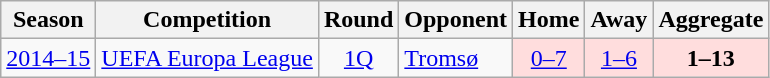<table class="wikitable" style="text-align:left">
<tr>
<th>Season</th>
<th>Competition</th>
<th>Round</th>
<th>Opponent</th>
<th>Home</th>
<th>Away</th>
<th>Aggregate</th>
</tr>
<tr>
<td><a href='#'>2014–15</a></td>
<td><a href='#'>UEFA Europa League</a></td>
<td style="text-align:center;"><a href='#'>1Q</a></td>
<td> <a href='#'>Tromsø</a></td>
<td bgcolor="#ffdddd" style="text-align:center;"><a href='#'>0–7</a></td>
<td bgcolor="#ffdddd" style="text-align:center;"><a href='#'>1–6</a></td>
<td bgcolor="#ffdddd" style="text-align:center;"><strong>1–13</strong></td>
</tr>
</table>
